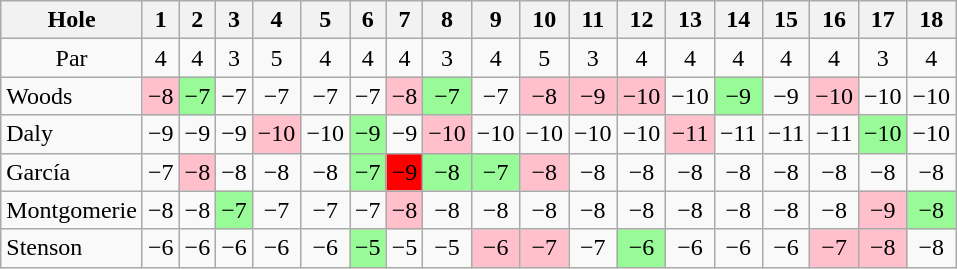<table class="wikitable" style="text-align:center">
<tr>
<th>Hole</th>
<th>1</th>
<th>2</th>
<th>3</th>
<th>4</th>
<th>5</th>
<th>6</th>
<th>7</th>
<th>8</th>
<th>9</th>
<th>10</th>
<th>11</th>
<th>12</th>
<th>13</th>
<th>14</th>
<th>15</th>
<th>16</th>
<th>17</th>
<th>18</th>
</tr>
<tr>
<td>Par</td>
<td>4</td>
<td>4</td>
<td>3</td>
<td>5</td>
<td>4</td>
<td>4</td>
<td>4</td>
<td>3</td>
<td>4</td>
<td>5</td>
<td>3</td>
<td>4</td>
<td>4</td>
<td>4</td>
<td>4</td>
<td>4</td>
<td>3</td>
<td>4</td>
</tr>
<tr>
<td align=left> Woods</td>
<td style="background: Pink;">−8</td>
<td style="background: PaleGreen;">−7</td>
<td>−7</td>
<td>−7</td>
<td>−7</td>
<td>−7</td>
<td style="background: Pink;">−8</td>
<td style="background: PaleGreen;">−7</td>
<td>−7</td>
<td style="background: Pink;">−8</td>
<td style="background: Pink;">−9</td>
<td style="background: Pink;">−10</td>
<td>−10</td>
<td style="background: PaleGreen;">−9</td>
<td>−9</td>
<td style="background: Pink;">−10</td>
<td>−10</td>
<td>−10</td>
</tr>
<tr>
<td align=left> Daly</td>
<td>−9</td>
<td>−9</td>
<td>−9</td>
<td style="background: Pink;">−10</td>
<td>−10</td>
<td style="background: PaleGreen;">−9</td>
<td>−9</td>
<td style="background: Pink;">−10</td>
<td>−10</td>
<td>−10</td>
<td>−10</td>
<td>−10</td>
<td style="background: Pink;">−11</td>
<td>−11</td>
<td>−11</td>
<td>−11</td>
<td style="background: PaleGreen;">−10</td>
<td>−10</td>
</tr>
<tr>
<td align=left> García</td>
<td>−7</td>
<td style="background: Pink;">−8</td>
<td>−8</td>
<td>−8</td>
<td>−8</td>
<td style="background: PaleGreen;">−7</td>
<td style="background: Red;">−9</td>
<td style="background: PaleGreen;">−8</td>
<td style="background: PaleGreen;">−7</td>
<td style="background: Pink;">−8</td>
<td>−8</td>
<td>−8</td>
<td>−8</td>
<td>−8</td>
<td>−8</td>
<td>−8</td>
<td>−8</td>
<td>−8</td>
</tr>
<tr>
<td align=left> Montgomerie</td>
<td>−8</td>
<td>−8</td>
<td style="background: PaleGreen;">−7</td>
<td>−7</td>
<td>−7</td>
<td>−7</td>
<td style="background: Pink;">−8</td>
<td>−8</td>
<td>−8</td>
<td>−8</td>
<td>−8</td>
<td>−8</td>
<td>−8</td>
<td>−8</td>
<td>−8</td>
<td>−8</td>
<td style="background: Pink;">−9</td>
<td style="background: PaleGreen;">−8</td>
</tr>
<tr>
<td align=left> Stenson</td>
<td>−6</td>
<td>−6</td>
<td>−6</td>
<td>−6</td>
<td>−6</td>
<td style="background: PaleGreen;">−5</td>
<td>−5</td>
<td>−5</td>
<td style="background: Pink;">−6</td>
<td style="background: Pink;">−7</td>
<td>−7</td>
<td style="background: PaleGreen;">−6</td>
<td>−6</td>
<td>−6</td>
<td>−6</td>
<td style="background: Pink;">−7</td>
<td style="background: Pink;">−8</td>
<td>−8</td>
</tr>
</table>
